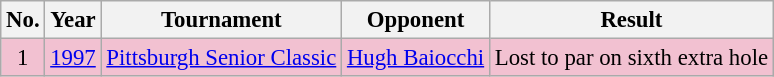<table class="wikitable" style="font-size:95%;">
<tr>
<th>No.</th>
<th>Year</th>
<th>Tournament</th>
<th>Opponent</th>
<th>Result</th>
</tr>
<tr style="background:#F2C1D1;">
<td align=center>1</td>
<td><a href='#'>1997</a></td>
<td><a href='#'>Pittsburgh Senior Classic</a></td>
<td> <a href='#'>Hugh Baiocchi</a></td>
<td>Lost to par on sixth extra hole</td>
</tr>
</table>
